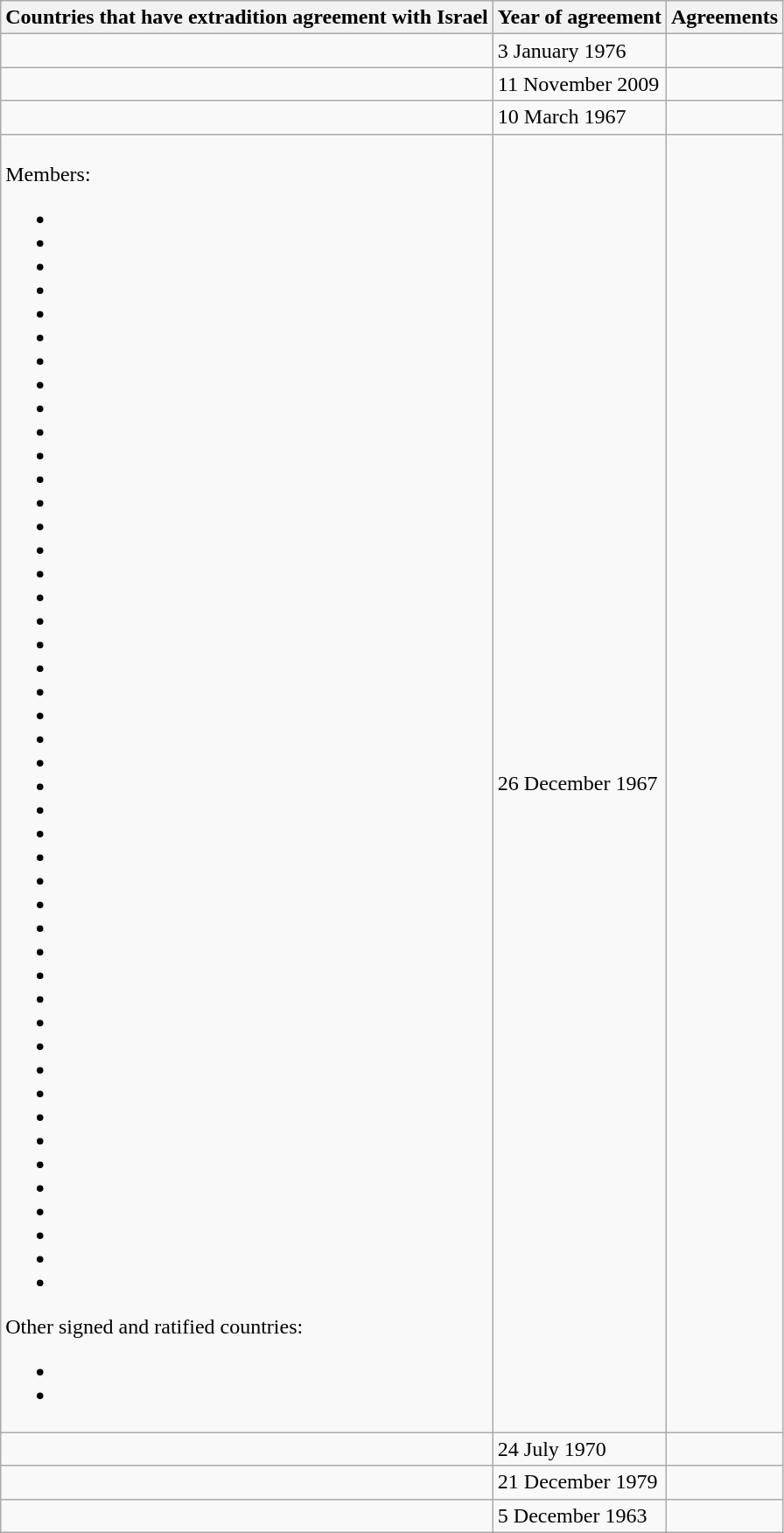<table class="wikitable">
<tr>
<th>Countries that have extradition agreement with Israel</th>
<th>Year of agreement</th>
<th>Agreements</th>
</tr>
<tr>
<td></td>
<td>3 January 1976</td>
<td></td>
</tr>
<tr>
<td></td>
<td>11 November 2009</td>
<td></td>
</tr>
<tr>
<td></td>
<td>10 March 1967</td>
<td></td>
</tr>
<tr>
<td><br>Members:<ul><li></li><li></li><li></li><li></li><li></li><li></li><li></li><li></li><li></li><li></li><li></li><li></li><li></li><li></li><li></li><li></li><li></li><li></li><li></li><li></li><li></li><li></li><li></li><li></li><li></li><li></li><li></li><li></li><li></li><li></li><li></li><li></li><li></li><li></li><li></li><li></li><li></li><li></li><li></li><li></li><li></li><li></li><li></li><li></li><li></li><li></li></ul>Other signed and ratified countries:<ul><li></li><li></li></ul></td>
<td>26 December 1967</td>
<td></td>
</tr>
<tr>
<td></td>
<td>24 July 1970</td>
<td></td>
</tr>
<tr>
<td></td>
<td>21 December 1979</td>
<td></td>
</tr>
<tr>
<td></td>
<td>5 December 1963</td>
<td></td>
</tr>
</table>
